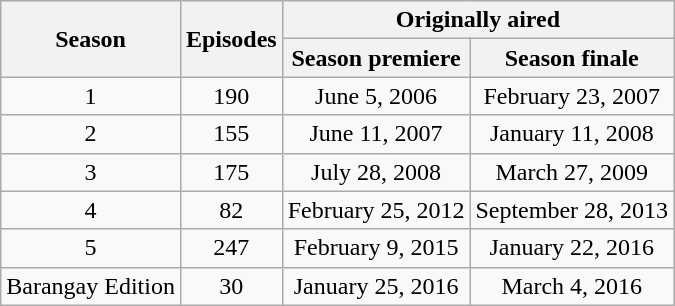<table class="wikitable" style="text-align: center;">
<tr>
<th rowspan="2">Season</th>
<th rowspan="2">Episodes</th>
<th colspan="2">Originally aired</th>
</tr>
<tr>
<th>Season premiere</th>
<th>Season finale</th>
</tr>
<tr>
<td>1</td>
<td>190</td>
<td>June 5, 2006</td>
<td>February 23, 2007</td>
</tr>
<tr>
<td>2</td>
<td>155</td>
<td>June 11, 2007</td>
<td>January 11, 2008</td>
</tr>
<tr>
<td>3</td>
<td>175</td>
<td>July 28, 2008</td>
<td>March 27, 2009</td>
</tr>
<tr>
<td>4</td>
<td>82</td>
<td>February 25, 2012</td>
<td>September 28, 2013</td>
</tr>
<tr>
<td>5</td>
<td>247</td>
<td>February 9, 2015</td>
<td>January 22, 2016</td>
</tr>
<tr>
<td>Barangay Edition</td>
<td>30</td>
<td>January 25, 2016</td>
<td>March 4, 2016</td>
</tr>
</table>
